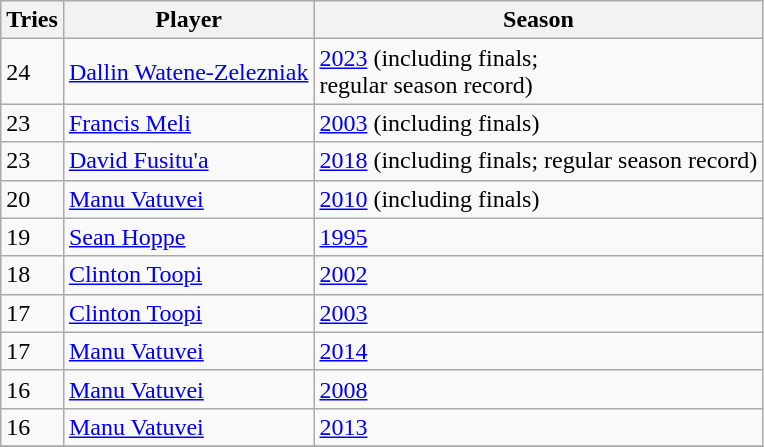<table class="wikitable">
<tr>
<th>Tries</th>
<th>Player</th>
<th>Season</th>
</tr>
<tr>
<td>24</td>
<td><a href='#'>Dallin Watene-Zelezniak</a></td>
<td><a href='#'>2023</a> (including finals;<br>regular season record)</td>
</tr>
<tr>
<td>23</td>
<td><a href='#'>Francis Meli</a></td>
<td><a href='#'>2003</a> (including finals)</td>
</tr>
<tr>
<td>23</td>
<td><a href='#'>David Fusitu'a</a></td>
<td><a href='#'>2018</a> (including finals; regular season record)</td>
</tr>
<tr>
<td>20</td>
<td><a href='#'>Manu Vatuvei</a></td>
<td><a href='#'>2010</a> (including finals)</td>
</tr>
<tr |->
<td>19</td>
<td><a href='#'>Sean Hoppe</a></td>
<td><a href='#'>1995</a></td>
</tr>
<tr |->
<td>18</td>
<td><a href='#'>Clinton Toopi</a></td>
<td><a href='#'>2002</a></td>
</tr>
<tr |->
<td>17</td>
<td><a href='#'>Clinton Toopi</a></td>
<td><a href='#'>2003</a></td>
</tr>
<tr |->
<td>17</td>
<td><a href='#'>Manu Vatuvei</a></td>
<td><a href='#'>2014</a></td>
</tr>
<tr |->
<td>16</td>
<td><a href='#'>Manu Vatuvei</a></td>
<td><a href='#'>2008</a></td>
</tr>
<tr |->
<td>16</td>
<td><a href='#'>Manu Vatuvei</a></td>
<td><a href='#'>2013</a></td>
</tr>
<tr |->
</tr>
</table>
